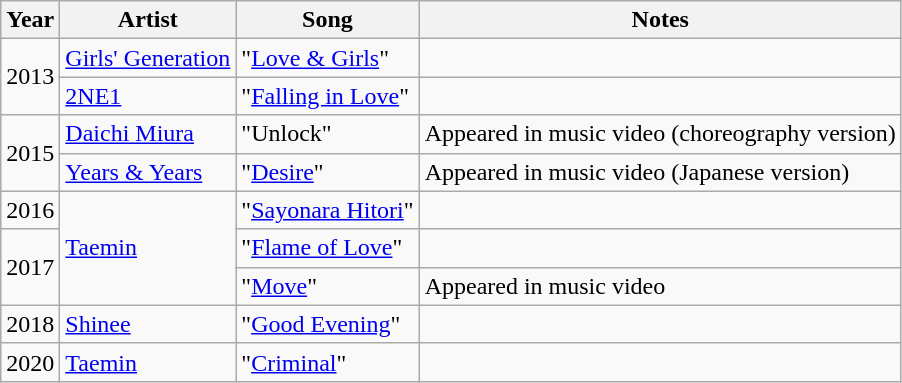<table class="wikitable sortable">
<tr>
<th>Year</th>
<th>Artist</th>
<th>Song</th>
<th class="unsortable">Notes</th>
</tr>
<tr>
<td rowspan="2">2013</td>
<td><a href='#'>Girls' Generation</a></td>
<td>"<a href='#'>Love & Girls</a>"</td>
<td></td>
</tr>
<tr>
<td><a href='#'>2NE1</a></td>
<td>"<a href='#'>Falling in Love</a>"</td>
<td></td>
</tr>
<tr>
<td rowspan="2">2015</td>
<td><a href='#'>Daichi Miura</a></td>
<td>"Unlock"</td>
<td>Appeared in music video (choreography version)</td>
</tr>
<tr>
<td><a href='#'>Years & Years</a></td>
<td>"<a href='#'>Desire</a>"</td>
<td>Appeared in music video (Japanese version)</td>
</tr>
<tr>
<td>2016</td>
<td rowspan="3"><a href='#'>Taemin</a></td>
<td>"<a href='#'>Sayonara Hitori</a>"</td>
<td></td>
</tr>
<tr>
<td rowspan="2">2017</td>
<td>"<a href='#'>Flame of Love</a>"</td>
<td></td>
</tr>
<tr>
<td>"<a href='#'>Move</a>"</td>
<td>Appeared in music video</td>
</tr>
<tr>
<td>2018</td>
<td><a href='#'>Shinee</a></td>
<td>"<a href='#'>Good Evening</a>"</td>
<td></td>
</tr>
<tr>
<td>2020</td>
<td><a href='#'>Taemin</a></td>
<td>"<a href='#'>Criminal</a>"</td>
<td></td>
</tr>
</table>
